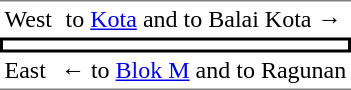<table cellspacing="0" cellpadding="3">
<tr>
<td style="border-top:solid 1px gray">West</td>
<td style="text-align:center;border-top:solid 1px gray"> to <a href='#'>Kota</a> and  to Balai Kota  →</td>
</tr>
<tr>
<td colspan="2" style="text-align:center; border:solid 2px black; "></td>
</tr>
<tr>
<td style="border-bottom:solid 1px gray">East</td>
<td style="text-align:center ; border-bottom:solid 1px gray">←   to <a href='#'>Blok M</a> and  to Ragunan</td>
</tr>
</table>
